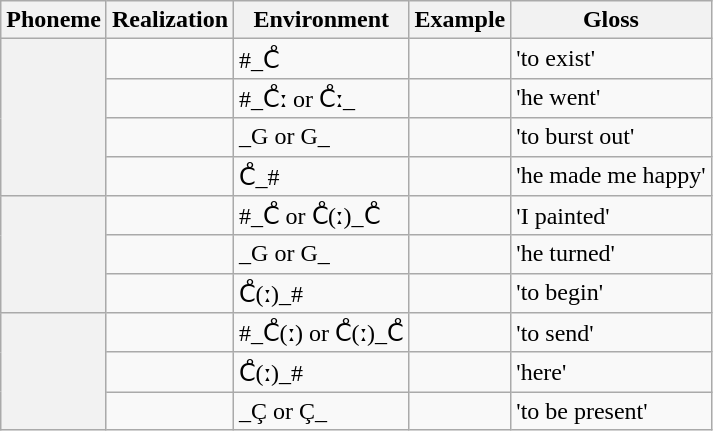<table class="wikitable">
<tr>
<th>Phoneme</th>
<th>Realization</th>
<th>Environment</th>
<th>Example</th>
<th>Gloss</th>
</tr>
<tr>
<th rowspan="4"></th>
<td></td>
<td>#_C̊</td>
<td></td>
<td>'to exist'</td>
</tr>
<tr>
<td></td>
<td>#_C̊ː or C̊ː_</td>
<td></td>
<td>'he went'</td>
</tr>
<tr>
<td></td>
<td>_G or G_</td>
<td></td>
<td>'to burst out'</td>
</tr>
<tr>
<td></td>
<td>C̊_#</td>
<td></td>
<td>'he made me happy'</td>
</tr>
<tr>
<th rowspan="3"></th>
<td></td>
<td>#_C̊ or C̊(ː)_C̊</td>
<td></td>
<td>'I painted'</td>
</tr>
<tr>
<td></td>
<td>_G or G_</td>
<td></td>
<td>'he turned'</td>
</tr>
<tr>
<td></td>
<td>C̊(ː)_#</td>
<td></td>
<td>'to begin'</td>
</tr>
<tr>
<th rowspan="3"></th>
<td></td>
<td>#_C̊(ː) or C̊(ː)_C̊</td>
<td></td>
<td>'to send'</td>
</tr>
<tr>
<td></td>
<td>C̊(ː)_#</td>
<td></td>
<td>'here'</td>
</tr>
<tr>
<td></td>
<td>_Ç or Ç_</td>
<td></td>
<td>'to be present'</td>
</tr>
</table>
